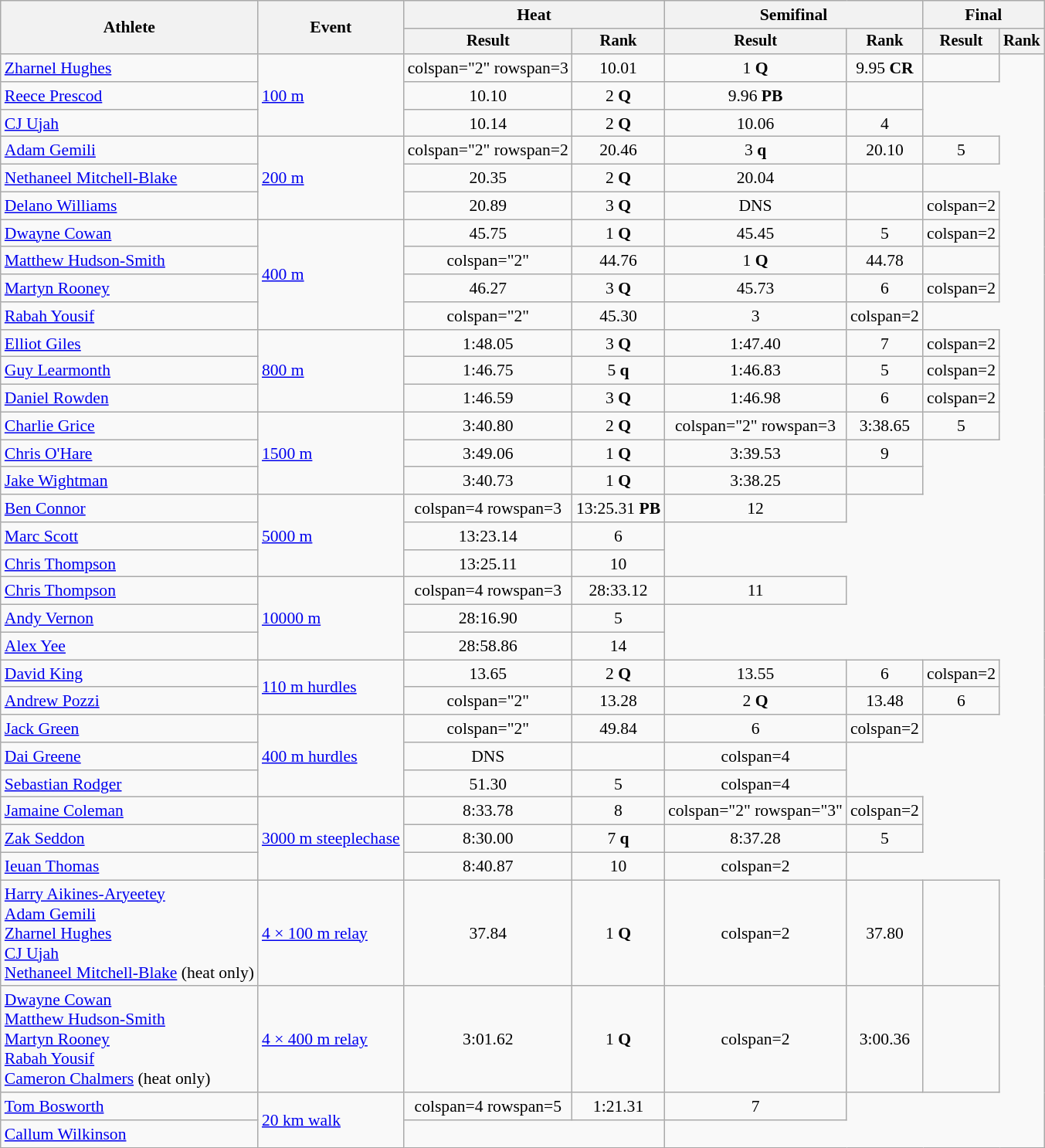<table class="wikitable" style="font-size:90%">
<tr>
<th rowspan=2>Athlete</th>
<th rowspan=2>Event</th>
<th colspan=2>Heat</th>
<th colspan=2>Semifinal</th>
<th colspan=2>Final</th>
</tr>
<tr style="font-size:95%">
<th>Result</th>
<th>Rank</th>
<th>Result</th>
<th>Rank</th>
<th>Result</th>
<th>Rank</th>
</tr>
<tr align=center>
<td align=left><a href='#'>Zharnel Hughes</a></td>
<td style="text-align:left;" rowspan="3"><a href='#'>100 m</a></td>
<td>colspan="2" rowspan=3 </td>
<td>10.01</td>
<td>1 <strong>Q</strong></td>
<td>9.95 <strong>CR</strong></td>
<td></td>
</tr>
<tr align=center>
<td align=left><a href='#'>Reece Prescod</a></td>
<td>10.10</td>
<td>2 <strong>Q</strong></td>
<td>9.96 <strong>PB</strong></td>
<td></td>
</tr>
<tr align=center>
<td align=left><a href='#'>CJ Ujah</a></td>
<td>10.14</td>
<td>2 <strong>Q</strong></td>
<td>10.06</td>
<td>4</td>
</tr>
<tr align=center>
<td align=left><a href='#'>Adam Gemili</a></td>
<td style="text-align:left;" rowspan="3"><a href='#'>200 m</a></td>
<td>colspan="2" rowspan=2 </td>
<td>20.46</td>
<td>3 <strong>q</strong></td>
<td>20.10</td>
<td>5</td>
</tr>
<tr align=center>
<td align=left><a href='#'>Nethaneel Mitchell-Blake</a></td>
<td>20.35</td>
<td>2 <strong>Q</strong></td>
<td>20.04</td>
<td></td>
</tr>
<tr align=center>
<td align=left><a href='#'>Delano Williams</a></td>
<td>20.89</td>
<td>3 <strong>Q</strong></td>
<td>DNS</td>
<td></td>
<td>colspan=2 </td>
</tr>
<tr align=center>
<td align=left><a href='#'>Dwayne Cowan</a></td>
<td style="text-align:left;" rowspan="4"><a href='#'>400 m</a></td>
<td>45.75</td>
<td>1 <strong>Q</strong></td>
<td>45.45</td>
<td>5</td>
<td>colspan=2 </td>
</tr>
<tr align=center>
<td align=left><a href='#'>Matthew Hudson-Smith</a></td>
<td>colspan="2" </td>
<td>44.76</td>
<td>1 <strong>Q</strong></td>
<td>44.78</td>
<td></td>
</tr>
<tr align=center>
<td align=left><a href='#'>Martyn Rooney</a></td>
<td>46.27</td>
<td>3 <strong>Q</strong></td>
<td>45.73</td>
<td>6</td>
<td>colspan=2 </td>
</tr>
<tr align=center>
<td align=left><a href='#'>Rabah Yousif</a></td>
<td>colspan="2" </td>
<td>45.30</td>
<td>3</td>
<td>colspan=2 </td>
</tr>
<tr align=center>
<td align=left><a href='#'>Elliot Giles</a></td>
<td style="text-align:left;" rowspan="3"><a href='#'>800 m</a></td>
<td>1:48.05</td>
<td>3 <strong>Q</strong></td>
<td>1:47.40</td>
<td>7</td>
<td>colspan=2 </td>
</tr>
<tr align=center>
<td align=left><a href='#'>Guy Learmonth</a></td>
<td>1:46.75</td>
<td>5 <strong>q</strong></td>
<td>1:46.83</td>
<td>5</td>
<td>colspan=2 </td>
</tr>
<tr align=center>
<td align=left><a href='#'>Daniel Rowden</a></td>
<td>1:46.59</td>
<td>3 <strong>Q</strong></td>
<td>1:46.98</td>
<td>6</td>
<td>colspan=2 </td>
</tr>
<tr align=center>
<td align=left><a href='#'>Charlie Grice</a></td>
<td style="text-align:left;" rowspan="3"><a href='#'>1500 m</a></td>
<td>3:40.80</td>
<td>2 <strong>Q</strong></td>
<td>colspan="2" rowspan=3 </td>
<td>3:38.65</td>
<td>5</td>
</tr>
<tr align=center>
<td align=left><a href='#'>Chris O'Hare</a></td>
<td>3:49.06</td>
<td>1 <strong>Q</strong></td>
<td>3:39.53</td>
<td>9</td>
</tr>
<tr align=center>
<td align=left><a href='#'>Jake Wightman</a></td>
<td>3:40.73</td>
<td>1 <strong>Q</strong></td>
<td>3:38.25</td>
<td></td>
</tr>
<tr align=center>
<td align=left><a href='#'>Ben Connor</a></td>
<td style="text-align:left;" rowspan="3"><a href='#'>5000 m</a></td>
<td>colspan=4 rowspan=3 </td>
<td>13:25.31 <strong>PB</strong></td>
<td>12</td>
</tr>
<tr align=center>
<td align=left><a href='#'>Marc Scott</a></td>
<td>13:23.14</td>
<td>6</td>
</tr>
<tr align=center>
<td align=left><a href='#'>Chris Thompson</a></td>
<td>13:25.11</td>
<td>10</td>
</tr>
<tr align=center>
<td align=left><a href='#'>Chris Thompson</a></td>
<td align=left rowspan=3><a href='#'>10000 m</a></td>
<td>colspan=4 rowspan=3 </td>
<td>28:33.12</td>
<td>11</td>
</tr>
<tr align=center>
<td align=left><a href='#'>Andy Vernon</a></td>
<td>28:16.90</td>
<td>5</td>
</tr>
<tr align=center>
<td align=left><a href='#'>Alex Yee</a></td>
<td>28:58.86</td>
<td>14</td>
</tr>
<tr align=center>
<td align=left><a href='#'>David King</a></td>
<td style="text-align:left;" rowspan="2"><a href='#'>110 m hurdles</a></td>
<td>13.65</td>
<td>2 <strong>Q</strong></td>
<td>13.55</td>
<td>6</td>
<td>colspan=2 </td>
</tr>
<tr align=center>
<td align=left><a href='#'>Andrew Pozzi</a></td>
<td>colspan="2" </td>
<td>13.28</td>
<td>2 <strong>Q</strong></td>
<td>13.48</td>
<td>6</td>
</tr>
<tr align=center>
<td align=left><a href='#'>Jack Green</a></td>
<td style="text-align:left;" rowspan="3"><a href='#'>400 m hurdles</a></td>
<td>colspan="2" </td>
<td>49.84</td>
<td>6</td>
<td>colspan=2 </td>
</tr>
<tr align=center>
<td align=left><a href='#'>Dai Greene</a></td>
<td>DNS</td>
<td></td>
<td>colspan=4 </td>
</tr>
<tr align=center>
<td align=left><a href='#'>Sebastian Rodger</a></td>
<td>51.30</td>
<td>5</td>
<td>colspan=4 </td>
</tr>
<tr align=center>
<td align=left><a href='#'>Jamaine Coleman</a></td>
<td style="text-align:left;" rowspan="3"><a href='#'>3000 m steeplechase</a></td>
<td>8:33.78</td>
<td>8</td>
<td>colspan="2" rowspan="3" </td>
<td>colspan=2 </td>
</tr>
<tr align=center>
<td align=left><a href='#'>Zak Seddon</a></td>
<td>8:30.00</td>
<td>7 <strong>q</strong></td>
<td>8:37.28</td>
<td>5</td>
</tr>
<tr align=center>
<td align=left><a href='#'>Ieuan Thomas</a></td>
<td>8:40.87</td>
<td>10</td>
<td>colspan=2 </td>
</tr>
<tr align=center>
<td align=left><a href='#'>Harry Aikines-Aryeetey</a><br><a href='#'>Adam Gemili</a><br><a href='#'>Zharnel Hughes</a><br><a href='#'>CJ Ujah</a><br><a href='#'>Nethaneel Mitchell-Blake</a> (heat only)</td>
<td align=left><a href='#'>4 × 100 m relay</a></td>
<td>37.84</td>
<td>1 <strong>Q</strong></td>
<td>colspan=2 </td>
<td>37.80</td>
<td></td>
</tr>
<tr align=center>
<td align=left><a href='#'>Dwayne Cowan</a><br><a href='#'>Matthew Hudson-Smith</a><br><a href='#'>Martyn Rooney</a><br><a href='#'>Rabah Yousif</a><br><a href='#'>Cameron Chalmers</a> (heat only)</td>
<td align=left><a href='#'>4 × 400 m relay</a></td>
<td>3:01.62</td>
<td>1 <strong>Q</strong></td>
<td>colspan=2 </td>
<td>3:00.36</td>
<td></td>
</tr>
<tr align=center>
<td align=left><a href='#'>Tom Bosworth</a></td>
<td style="text-align:left;" rowspan="2"><a href='#'>20 km walk</a></td>
<td>colspan=4 rowspan=5 </td>
<td>1:21.31</td>
<td>7</td>
</tr>
<tr align=center>
<td align=left><a href='#'>Callum Wilkinson</a></td>
<td colspan=2></td>
</tr>
</table>
